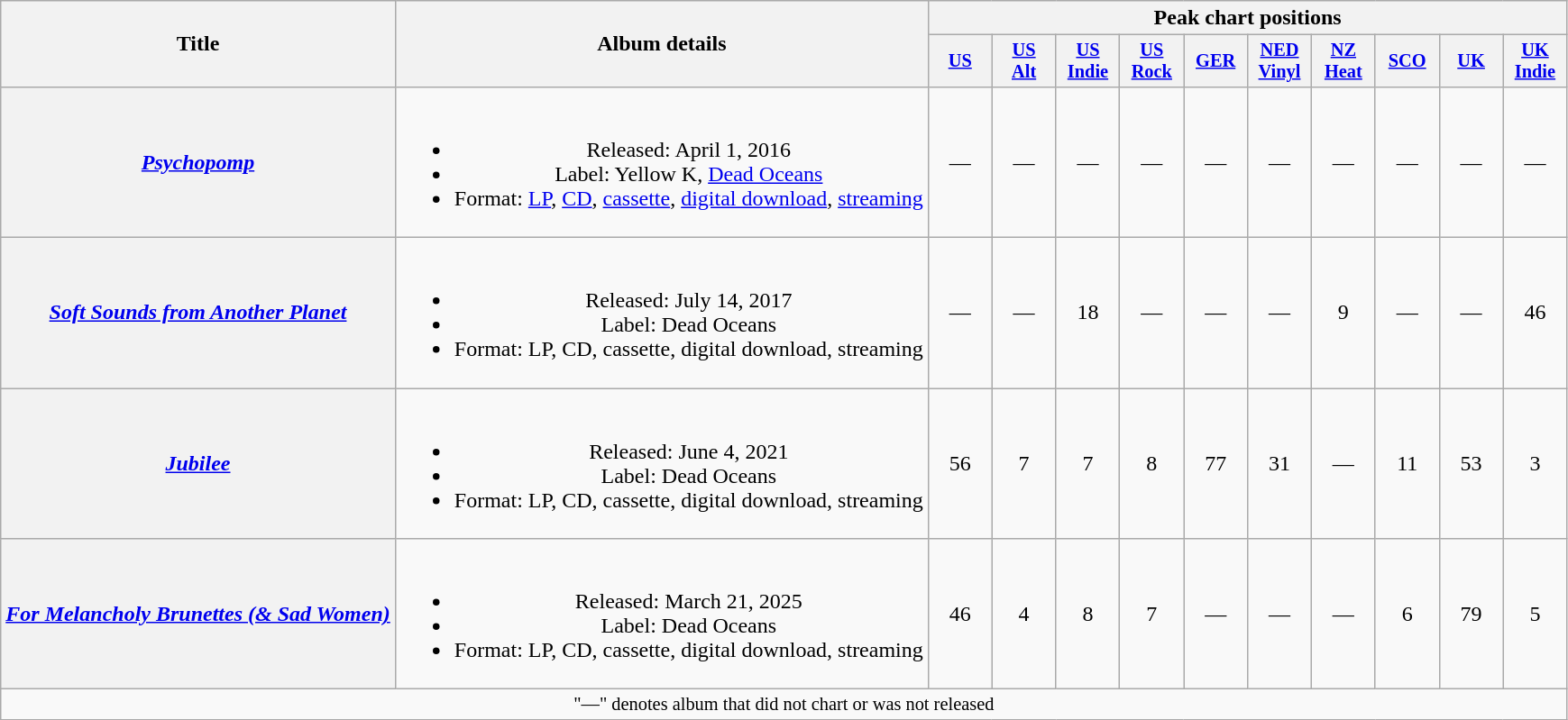<table class="wikitable plainrowheaders" style="text-align:center;">
<tr>
<th scope="col" rowspan="2">Title</th>
<th scope="col" rowspan="2">Album details</th>
<th scope="col" colspan="10">Peak chart positions</th>
</tr>
<tr>
<th scope="col" style="width:3em;font-size:85%;"><a href='#'>US</a><br></th>
<th scope="col" style="width:3em;font-size:85%;"><a href='#'>US<br>Alt</a><br></th>
<th scope="col" style="width:3em;font-size:85%;"><a href='#'>US<br>Indie</a><br></th>
<th scope="col" style="width:3em;font-size:85%;"><a href='#'>US<br>Rock</a><br></th>
<th scope="col" style="width:3em;font-size:85%;"><a href='#'>GER</a><br></th>
<th scope="col" style="width:3em;font-size:85%;"><a href='#'>NED<br>Vinyl</a><br></th>
<th scope="col" style="width:3em;font-size:85%;"><a href='#'>NZ<br>Heat</a><br></th>
<th scope="col" style="width:3em;font-size:85%;"><a href='#'>SCO</a><br></th>
<th scope="col" style="width:3em;font-size:85%;"><a href='#'>UK</a><br></th>
<th scope="col" style="width:3em;font-size:85%;"><a href='#'>UK<br>Indie</a><br></th>
</tr>
<tr>
<th scope="row"><em><a href='#'>Psychopomp</a></em></th>
<td><br><ul><li>Released: April 1, 2016</li><li>Label: Yellow K, <a href='#'>Dead Oceans</a></li><li>Format: <a href='#'>LP</a>, <a href='#'>CD</a>, <a href='#'>cassette</a>, <a href='#'>digital download</a>, <a href='#'>streaming</a></li></ul></td>
<td>—</td>
<td>—</td>
<td>—</td>
<td>—</td>
<td>—</td>
<td>—</td>
<td>—</td>
<td>—</td>
<td>—</td>
<td>—</td>
</tr>
<tr>
<th scope="row"><em><a href='#'>Soft Sounds from Another Planet</a></em></th>
<td><br><ul><li>Released: July 14, 2017</li><li>Label: Dead Oceans</li><li>Format: LP, CD, cassette, digital download, streaming</li></ul></td>
<td>—</td>
<td>—</td>
<td>18</td>
<td>—</td>
<td>—</td>
<td>—</td>
<td>9</td>
<td>—</td>
<td>—</td>
<td>46</td>
</tr>
<tr>
<th scope="row"><em><a href='#'>Jubilee</a></em></th>
<td><br><ul><li>Released: June 4, 2021</li><li>Label: Dead Oceans</li><li>Format: LP, CD, cassette, digital download, streaming</li></ul></td>
<td>56</td>
<td>7</td>
<td>7</td>
<td>8</td>
<td>77</td>
<td>31</td>
<td>—</td>
<td>11</td>
<td>53</td>
<td>3</td>
</tr>
<tr>
<th scope="row"><em><a href='#'>For Melancholy Brunettes (& Sad Women)</a></em></th>
<td><br><ul><li>Released: March 21, 2025</li><li>Label: Dead Oceans</li><li>Format: LP, CD, cassette, digital download, streaming</li></ul></td>
<td>46</td>
<td>4</td>
<td>8</td>
<td>7</td>
<td>—</td>
<td>—</td>
<td>—</td>
<td>6</td>
<td>79</td>
<td>5</td>
</tr>
<tr>
<td colspan="12" style="font-size:85%">"—" denotes album that did not chart or was not released</td>
</tr>
</table>
